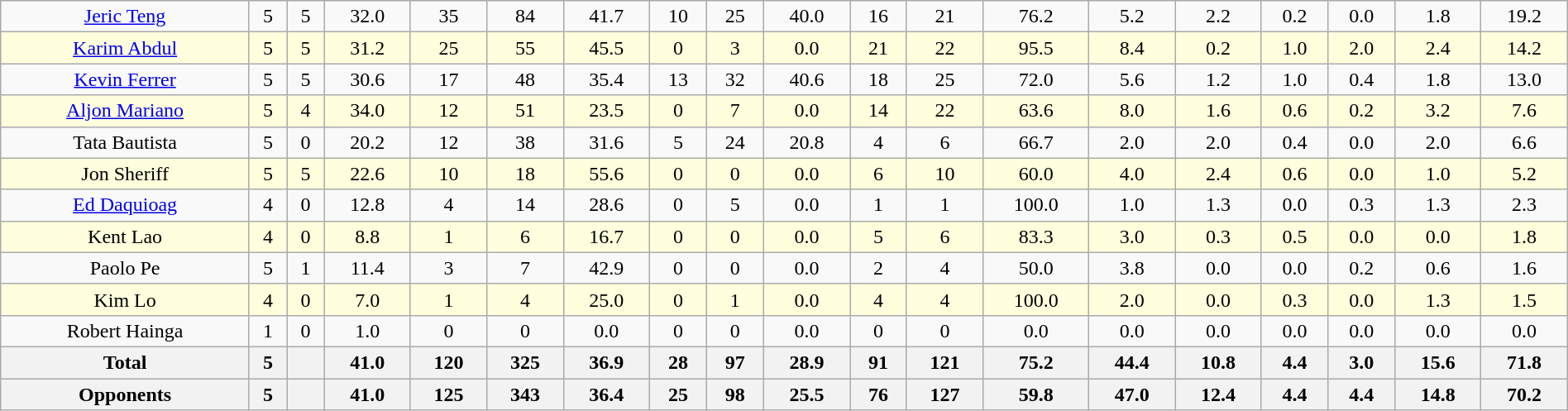<table class=wikitable width=100%>
<tr align=center>
<td><a href='#'>Jeric Teng</a></td>
<td>5</td>
<td>5</td>
<td>32.0</td>
<td>35</td>
<td>84</td>
<td>41.7</td>
<td>10</td>
<td>25</td>
<td>40.0</td>
<td>16</td>
<td>21</td>
<td>76.2</td>
<td>5.2</td>
<td>2.2</td>
<td>0.2</td>
<td>0.0</td>
<td>1.8</td>
<td style=>19.2</td>
</tr>
<tr bgcolor=#ffffdd align=center>
<td><a href='#'>Karim Abdul</a></td>
<td>5</td>
<td>5</td>
<td>31.2</td>
<td>25</td>
<td>55</td>
<td>45.5</td>
<td>0</td>
<td>3</td>
<td>0.0</td>
<td>21</td>
<td>22</td>
<td>95.5</td>
<td style=>8.4</td>
<td>0.2</td>
<td style=>1.0</td>
<td style=>2.0</td>
<td>2.4</td>
<td>14.2</td>
</tr>
<tr align=center>
<td><a href='#'>Kevin Ferrer</a></td>
<td>5</td>
<td>5</td>
<td>30.6</td>
<td>17</td>
<td>48</td>
<td>35.4</td>
<td>13</td>
<td>32</td>
<td style=>40.6</td>
<td>18</td>
<td>25</td>
<td>72.0</td>
<td>5.6</td>
<td>1.2</td>
<td style=>1.0</td>
<td>0.4</td>
<td>1.8</td>
<td>13.0</td>
</tr>
<tr bgcolor=#ffffdd align=center>
<td><a href='#'>Aljon Mariano</a></td>
<td>5</td>
<td>4</td>
<td style=>34.0</td>
<td>12</td>
<td>51</td>
<td>23.5</td>
<td>0</td>
<td>7</td>
<td>0.0</td>
<td>14</td>
<td>22</td>
<td>63.6</td>
<td>8.0</td>
<td>1.6</td>
<td>0.6</td>
<td>0.2</td>
<td>3.2</td>
<td>7.6</td>
</tr>
<tr align=center>
<td>Tata Bautista</td>
<td>5</td>
<td>0</td>
<td>20.2</td>
<td>12</td>
<td>38</td>
<td>31.6</td>
<td>5</td>
<td>24</td>
<td>20.8</td>
<td>4</td>
<td>6</td>
<td>66.7</td>
<td>2.0</td>
<td>2.0</td>
<td>0.4</td>
<td>0.0</td>
<td>2.0</td>
<td>6.6</td>
</tr>
<tr bgcolor=#ffffdd align=center>
<td>Jon Sheriff</td>
<td>5</td>
<td>5</td>
<td>22.6</td>
<td>10</td>
<td>18</td>
<td style=>55.6</td>
<td>0</td>
<td>0</td>
<td>0.0</td>
<td>6</td>
<td>10</td>
<td>60.0</td>
<td>4.0</td>
<td style=>2.4</td>
<td>0.6</td>
<td>0.0</td>
<td>1.0</td>
<td>5.2</td>
</tr>
<tr align=center>
<td><a href='#'>Ed Daquioag</a></td>
<td>4</td>
<td>0</td>
<td>12.8</td>
<td>4</td>
<td>14</td>
<td>28.6</td>
<td>0</td>
<td>5</td>
<td>0.0</td>
<td>1</td>
<td>1</td>
<td style=>100.0</td>
<td>1.0</td>
<td>1.3</td>
<td>0.0</td>
<td>0.3</td>
<td>1.3</td>
<td>2.3</td>
</tr>
<tr bgcolor=#ffffdd align=center>
<td>Kent Lao</td>
<td>4</td>
<td>0</td>
<td>8.8</td>
<td>1</td>
<td>6</td>
<td>16.7</td>
<td>0</td>
<td>0</td>
<td>0.0</td>
<td>5</td>
<td>6</td>
<td>83.3</td>
<td>3.0</td>
<td>0.3</td>
<td>0.5</td>
<td>0.0</td>
<td>0.0</td>
<td>1.8</td>
</tr>
<tr align=center>
<td>Paolo Pe</td>
<td>5</td>
<td>1</td>
<td>11.4</td>
<td>3</td>
<td>7</td>
<td>42.9</td>
<td>0</td>
<td>0</td>
<td>0.0</td>
<td>2</td>
<td>4</td>
<td>50.0</td>
<td>3.8</td>
<td>0.0</td>
<td>0.0</td>
<td>0.2</td>
<td>0.6</td>
<td>1.6</td>
</tr>
<tr bgcolor=#ffffdd align=center>
<td>Kim Lo</td>
<td>4</td>
<td>0</td>
<td>7.0</td>
<td>1</td>
<td>4</td>
<td>25.0</td>
<td>0</td>
<td>1</td>
<td>0.0</td>
<td>4</td>
<td>4</td>
<td style=>100.0</td>
<td>2.0</td>
<td>0.0</td>
<td>0.3</td>
<td>0.0</td>
<td>1.3</td>
<td>1.5</td>
</tr>
<tr align=center>
<td>Robert Hainga</td>
<td>1</td>
<td>0</td>
<td>1.0</td>
<td>0</td>
<td>0</td>
<td>0.0</td>
<td>0</td>
<td>0</td>
<td>0.0</td>
<td>0</td>
<td>0</td>
<td>0.0</td>
<td>0.0</td>
<td>0.0</td>
<td>0.0</td>
<td>0.0</td>
<td>0.0</td>
<td>0.0</td>
</tr>
<tr class=sortbottom>
<th>Total</th>
<th>5</th>
<th></th>
<th>41.0</th>
<th>120</th>
<th>325</th>
<th>36.9</th>
<th>28</th>
<th>97</th>
<th>28.9</th>
<th>91</th>
<th>121</th>
<th>75.2</th>
<th>44.4</th>
<th>10.8</th>
<th>4.4</th>
<th>3.0</th>
<th>15.6</th>
<th>71.8</th>
</tr>
<tr class=sortbottom>
<th>Opponents</th>
<th>5</th>
<th></th>
<th>41.0</th>
<th>125</th>
<th>343</th>
<th>36.4</th>
<th>25</th>
<th>98</th>
<th>25.5</th>
<th>76</th>
<th>127</th>
<th>59.8</th>
<th>47.0</th>
<th>12.4</th>
<th>4.4</th>
<th>4.4</th>
<th>14.8</th>
<th>70.2</th>
</tr>
</table>
